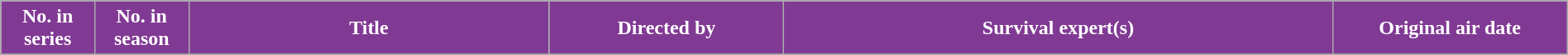<table class="wikitable plainrowheaders" style="width: 100%; margin-right: 0;">
<tr>
<th style="background: #813A94; color: #ffffff; width:6%">No. in<br>series</th>
<th style="background: #813A94; color: #ffffff; width:6%">No. in<br>season</th>
<th style="background: #813A94; color: #ffffff; width:23%">Title</th>
<th style="background: #813A94; color: #ffffff; width:15%">Directed by</th>
<th style="background: #813A94; color: #ffffff; width:35%">Survival expert(s)</th>
<th style="background: #813A94; color: #ffffff; width:15%">Original air date</th>
</tr>
<tr>
</tr>
</table>
